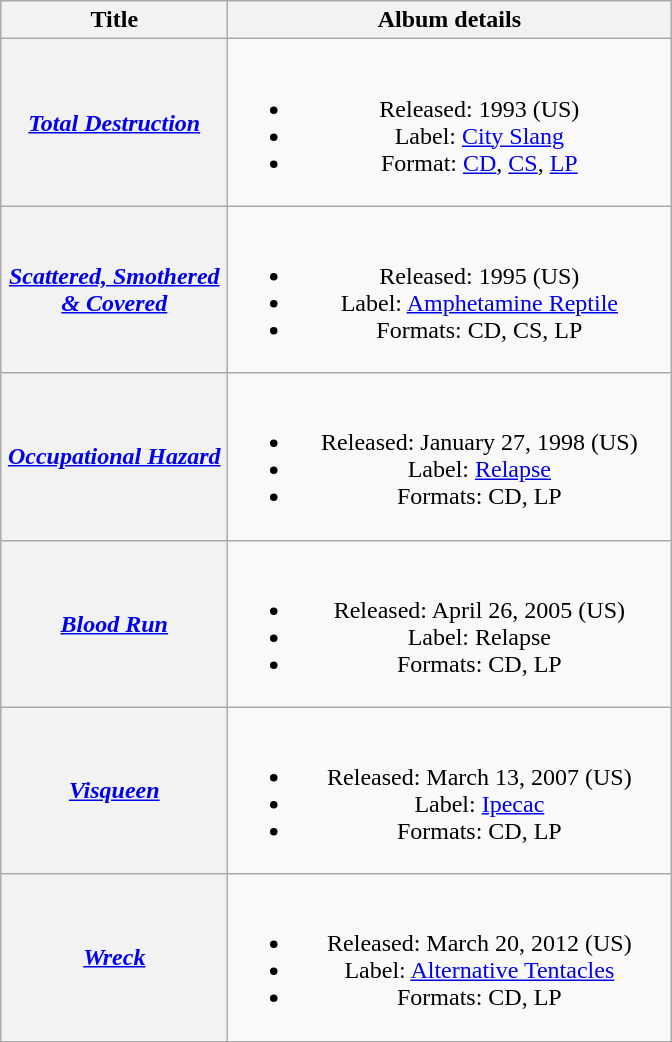<table class="wikitable plainrowheaders" style="text-align:center;">
<tr>
<th scope="col" rowspan="1" style="width:9em;">Title</th>
<th scope="col" rowspan="1" style="width:18em;">Album details</th>
</tr>
<tr>
<th scope="row"><em><a href='#'>Total Destruction</a></em></th>
<td><br><ul><li>Released: 1993 <span>(US)</span></li><li>Label: <a href='#'>City Slang</a></li><li>Format: <a href='#'>CD</a>, <a href='#'>CS</a>, <a href='#'>LP</a></li></ul></td>
</tr>
<tr>
<th scope="row"><em><a href='#'>Scattered, Smothered & Covered</a></em></th>
<td><br><ul><li>Released: 1995 <span>(US)</span></li><li>Label: <a href='#'>Amphetamine Reptile</a></li><li>Formats: CD, CS, LP</li></ul></td>
</tr>
<tr>
<th scope="row"><em><a href='#'>Occupational Hazard</a></em></th>
<td><br><ul><li>Released: January 27, 1998 <span>(US)</span></li><li>Label: <a href='#'>Relapse</a></li><li>Formats: CD, LP</li></ul></td>
</tr>
<tr>
<th scope="row"><em><a href='#'>Blood Run</a></em></th>
<td><br><ul><li>Released: April 26, 2005 <span>(US)</span></li><li>Label: Relapse</li><li>Formats: CD, LP</li></ul></td>
</tr>
<tr>
<th scope="row"><em><a href='#'>Visqueen</a></em></th>
<td><br><ul><li>Released: March 13, 2007 <span>(US)</span></li><li>Label: <a href='#'>Ipecac</a></li><li>Formats: CD, LP</li></ul></td>
</tr>
<tr>
<th scope="row"><em><a href='#'>Wreck</a></em></th>
<td><br><ul><li>Released: March 20, 2012 <span>(US)</span></li><li>Label: <a href='#'>Alternative Tentacles</a></li><li>Formats: CD, LP</li></ul></td>
</tr>
</table>
